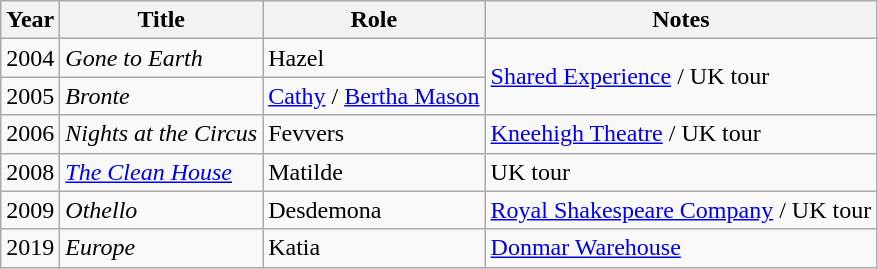<table class="wikitable sortable">
<tr>
<th>Year</th>
<th>Title</th>
<th>Role</th>
<th class="unsortable">Notes</th>
</tr>
<tr>
<td>2004</td>
<td scope="row"><em>Gone to Earth</em></td>
<td>Hazel</td>
<td rowspan="2"><a href='#'>Shared Experience</a> / UK tour</td>
</tr>
<tr>
<td>2005</td>
<td scope="row"><em>Bronte</em></td>
<td><a href='#'>Cathy</a> / <a href='#'>Bertha Mason</a></td>
</tr>
<tr>
<td>2006</td>
<td scope="row"><em>Nights at the Circus</em></td>
<td>Fevvers</td>
<td><a href='#'>Kneehigh Theatre</a> / UK tour</td>
</tr>
<tr>
<td>2008</td>
<td scope="row"><em><a href='#'>The Clean House</a></em></td>
<td>Matilde</td>
<td>UK tour</td>
</tr>
<tr>
<td>2009</td>
<td scope="row"><em>Othello</em></td>
<td>Desdemona</td>
<td><a href='#'>Royal Shakespeare Company</a> / UK tour</td>
</tr>
<tr>
<td>2019</td>
<td scope="row"><em>Europe</em></td>
<td>Katia</td>
<td><a href='#'>Donmar Warehouse</a></td>
</tr>
</table>
